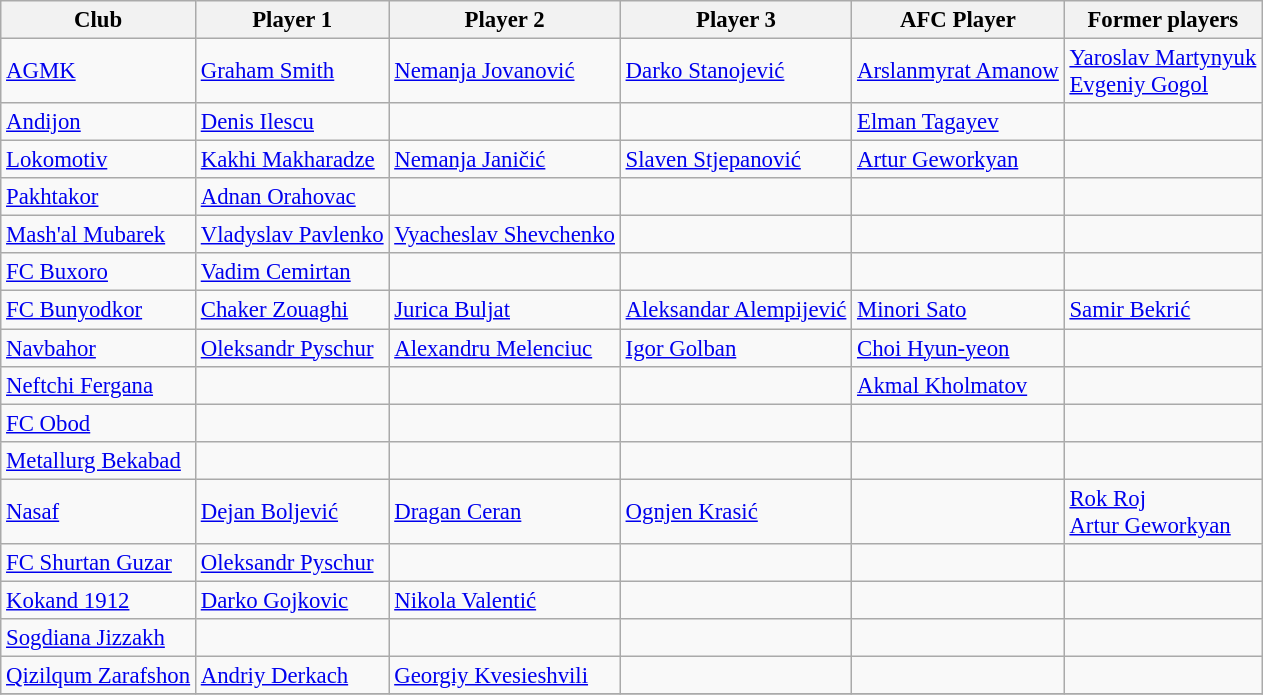<table class="wikitable" style="font-size:95%;">
<tr>
<th>Club</th>
<th>Player 1</th>
<th>Player 2</th>
<th>Player 3</th>
<th>AFC Player</th>
<th>Former players</th>
</tr>
<tr>
<td><a href='#'>AGMK</a></td>
<td> <a href='#'>Graham Smith</a></td>
<td> <a href='#'>Nemanja Jovanović</a></td>
<td> <a href='#'>Darko Stanojević</a></td>
<td> <a href='#'>Arslanmyrat Amanow</a></td>
<td> <a href='#'>Yaroslav Martynyuk</a><br> <a href='#'>Evgeniy Gogol</a></td>
</tr>
<tr>
<td><a href='#'>Andijon</a></td>
<td> <a href='#'>Denis Ilescu</a></td>
<td></td>
<td></td>
<td> <a href='#'>Elman Tagayev</a></td>
<td></td>
</tr>
<tr>
<td><a href='#'>Lokomotiv</a></td>
<td> <a href='#'>Kakhi Makharadze</a></td>
<td> <a href='#'>Nemanja Janičić</a></td>
<td> <a href='#'>Slaven Stjepanović</a></td>
<td> <a href='#'>Artur Geworkyan</a></td>
<td></td>
</tr>
<tr>
<td><a href='#'>Pakhtakor</a></td>
<td> <a href='#'>Adnan Orahovac</a></td>
<td></td>
<td></td>
<td></td>
<td></td>
</tr>
<tr>
<td><a href='#'>Mash'al Mubarek</a></td>
<td> <a href='#'>Vladyslav Pavlenko</a></td>
<td> <a href='#'>Vyacheslav Shevchenko</a></td>
<td></td>
<td></td>
<td></td>
</tr>
<tr>
<td><a href='#'>FC Buxoro</a></td>
<td> <a href='#'>Vadim Cemirtan</a></td>
<td></td>
<td></td>
<td></td>
<td></td>
</tr>
<tr>
<td><a href='#'>FC Bunyodkor</a></td>
<td> <a href='#'>Chaker Zouaghi</a></td>
<td> <a href='#'>Jurica Buljat</a></td>
<td> <a href='#'>Aleksandar Alempijević</a></td>
<td> <a href='#'>Minori Sato</a></td>
<td> <a href='#'>Samir Bekrić</a></td>
</tr>
<tr>
<td><a href='#'>Navbahor</a></td>
<td> <a href='#'>Oleksandr Pyschur</a></td>
<td> <a href='#'>Alexandru Melenciuc</a></td>
<td> <a href='#'>Igor Golban</a></td>
<td> <a href='#'>Choi Hyun-yeon</a></td>
<td></td>
</tr>
<tr>
<td><a href='#'>Neftchi Fergana</a></td>
<td></td>
<td></td>
<td></td>
<td> <a href='#'>Akmal Kholmatov</a></td>
<td></td>
</tr>
<tr>
<td><a href='#'>FC Obod</a></td>
<td></td>
<td></td>
<td></td>
<td></td>
<td></td>
</tr>
<tr>
<td><a href='#'>Metallurg Bekabad</a></td>
<td></td>
<td></td>
<td></td>
<td></td>
<td></td>
</tr>
<tr>
<td><a href='#'>Nasaf</a></td>
<td> <a href='#'>Dejan Boljević</a></td>
<td> <a href='#'>Dragan Ceran</a></td>
<td> <a href='#'>Ognjen Krasić</a></td>
<td></td>
<td> <a href='#'>Rok Roj</a><br> <a href='#'>Artur Geworkyan</a></td>
</tr>
<tr>
<td><a href='#'>FC Shurtan Guzar</a></td>
<td> <a href='#'>Oleksandr Pyschur</a></td>
<td></td>
<td></td>
<td></td>
<td></td>
</tr>
<tr>
<td><a href='#'>Kokand 1912</a></td>
<td> <a href='#'>Darko Gojkovic</a></td>
<td> <a href='#'>Nikola Valentić</a></td>
<td></td>
<td></td>
<td></td>
</tr>
<tr>
<td><a href='#'>Sogdiana Jizzakh</a></td>
<td></td>
<td></td>
<td></td>
<td></td>
<td></td>
</tr>
<tr>
<td><a href='#'>Qizilqum Zarafshon</a></td>
<td> <a href='#'>Andriy Derkach</a></td>
<td> <a href='#'>Georgiy Kvesieshvili</a></td>
<td></td>
<td></td>
<td></td>
</tr>
<tr>
</tr>
</table>
